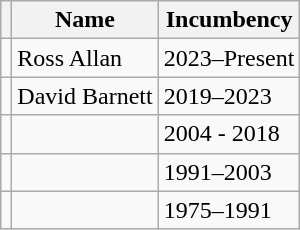<table class="sortable wikitable">
<tr>
<th></th>
<th>Name</th>
<th>Incumbency</th>
</tr>
<tr>
<td></td>
<td>Ross Allan</td>
<td>2023–Present</td>
</tr>
<tr>
<td></td>
<td>David Barnett</td>
<td>2019–2023</td>
</tr>
<tr>
<td></td>
<td></td>
<td>2004 - 2018</td>
</tr>
<tr>
<td></td>
<td></td>
<td>1991–2003</td>
</tr>
<tr>
<td></td>
<td></td>
<td>1975–1991</td>
</tr>
</table>
